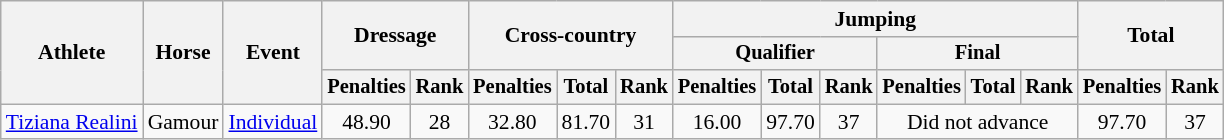<table class=wikitable style="font-size:90%">
<tr>
<th rowspan="3">Athlete</th>
<th rowspan="3">Horse</th>
<th rowspan="3">Event</th>
<th colspan="2" rowspan="2">Dressage</th>
<th colspan="3" rowspan="2">Cross-country</th>
<th colspan="6">Jumping</th>
<th colspan="2" rowspan="2">Total</th>
</tr>
<tr style="font-size:95%">
<th colspan="3">Qualifier</th>
<th colspan="3">Final</th>
</tr>
<tr style="font-size:95%">
<th>Penalties</th>
<th>Rank</th>
<th>Penalties</th>
<th>Total</th>
<th>Rank</th>
<th>Penalties</th>
<th>Total</th>
<th>Rank</th>
<th>Penalties</th>
<th>Total</th>
<th>Rank</th>
<th>Penalties</th>
<th>Rank</th>
</tr>
<tr align=center>
<td align=left><a href='#'>Tiziana Realini</a></td>
<td align=left>Gamour</td>
<td align=left><a href='#'>Individual</a></td>
<td>48.90</td>
<td>28</td>
<td>32.80</td>
<td>81.70</td>
<td>31</td>
<td>16.00</td>
<td>97.70</td>
<td>37</td>
<td colspan=3>Did not advance</td>
<td>97.70</td>
<td>37</td>
</tr>
</table>
